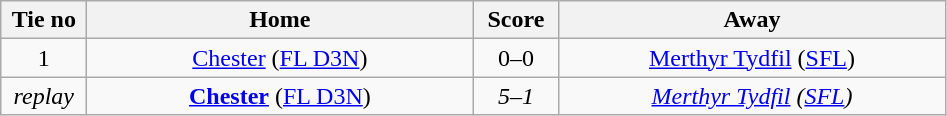<table class="wikitable" style="text-align:center">
<tr>
<th width=50>Tie no</th>
<th width=250>Home</th>
<th width=50>Score</th>
<th width=250>Away</th>
</tr>
<tr>
<td>1</td>
<td><a href='#'>Chester</a> (<a href='#'>FL D3N</a>)</td>
<td>0–0</td>
<td><a href='#'>Merthyr Tydfil</a> (<a href='#'>SFL</a>)</td>
</tr>
<tr>
<td><em>replay</em></td>
<td><strong><a href='#'>Chester</a></strong> (<a href='#'>FL D3N</a>)</td>
<td><em>5–1</em></td>
<td><em><a href='#'>Merthyr Tydfil</a> (<a href='#'>SFL</a>)</em></td>
</tr>
</table>
